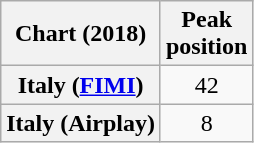<table class="wikitable plainrowheaders" style="text-align:center">
<tr>
<th scope="col">Chart (2018)</th>
<th scope="col">Peak<br>position</th>
</tr>
<tr>
<th scope="row">Italy (<a href='#'>FIMI</a>)</th>
<td>42</td>
</tr>
<tr>
<th scope="row">Italy (Airplay)</th>
<td>8</td>
</tr>
</table>
